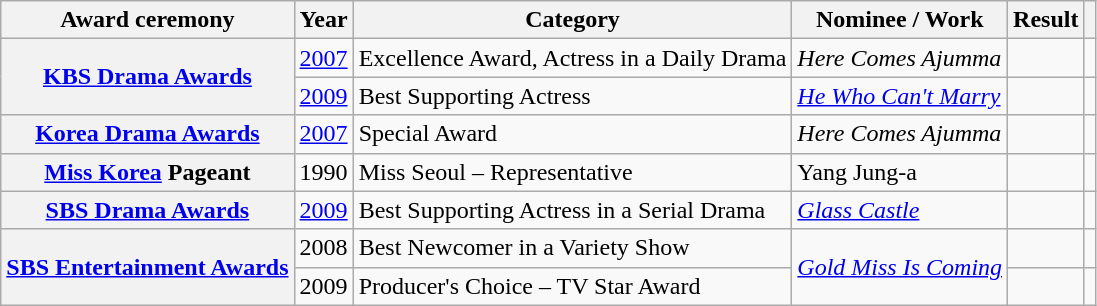<table class="wikitable plainrowheaders sortable">
<tr>
<th scope="col">Award ceremony</th>
<th scope="col">Year</th>
<th scope="col">Category </th>
<th scope="col">Nominee / Work</th>
<th scope="col">Result</th>
<th scope="col" class="unsortable"></th>
</tr>
<tr>
<th scope="row" rowspan="2"><a href='#'>KBS Drama Awards</a></th>
<td style="text-align:center"><a href='#'>2007</a></td>
<td>Excellence Award, Actress in a Daily Drama</td>
<td><em>Here Comes Ajumma</em></td>
<td></td>
<td style="text-align:center"></td>
</tr>
<tr>
<td style="text-align:center"><a href='#'>2009</a></td>
<td>Best Supporting Actress</td>
<td><em><a href='#'>He Who Can't Marry</a></em></td>
<td></td>
<td style="text-align:center"></td>
</tr>
<tr>
<th scope="row"><a href='#'>Korea Drama Awards</a></th>
<td style="text-align:center"><a href='#'>2007</a></td>
<td>Special Award</td>
<td><em>Here Comes Ajumma</em></td>
<td></td>
<td style="text-align:center"></td>
</tr>
<tr>
<th scope="row"><a href='#'>Miss Korea</a> Pageant</th>
<td style="text-align:center">1990</td>
<td>Miss Seoul – Representative</td>
<td>Yang Jung-a</td>
<td></td>
<td style="text-align:center"></td>
</tr>
<tr>
<th scope="row"><a href='#'>SBS Drama Awards</a></th>
<td style="text-align:center"><a href='#'>2009</a></td>
<td>Best Supporting Actress in a Serial Drama</td>
<td><em><a href='#'>Glass Castle</a></em></td>
<td></td>
<td style="text-align:center"></td>
</tr>
<tr>
<th scope="row" rowspan="2"><a href='#'>SBS Entertainment Awards</a></th>
<td style="text-align:center">2008</td>
<td>Best Newcomer in a Variety Show</td>
<td rowspan="2"><em><a href='#'>Gold Miss Is Coming</a></em></td>
<td></td>
<td style="text-align:center"></td>
</tr>
<tr>
<td style="text-align:center">2009</td>
<td>Producer's Choice – TV Star Award</td>
<td></td>
<td style="text-align:center"></td>
</tr>
</table>
